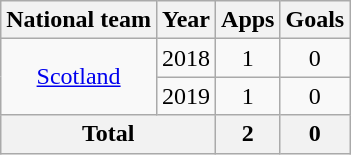<table class="wikitable" style="text-align:center">
<tr>
<th>National team</th>
<th>Year</th>
<th>Apps</th>
<th>Goals</th>
</tr>
<tr>
<td rowspan="2"><a href='#'>Scotland</a></td>
<td>2018</td>
<td>1</td>
<td>0</td>
</tr>
<tr>
<td>2019</td>
<td>1</td>
<td>0</td>
</tr>
<tr>
<th colspan="2">Total</th>
<th>2</th>
<th>0</th>
</tr>
</table>
